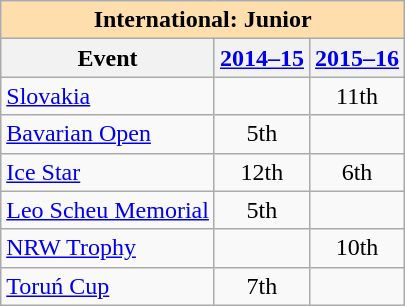<table class="wikitable" style="text-align:center">
<tr>
<th style="background-color: #ffdead; " colspan=3 align=center>International: Junior</th>
</tr>
<tr>
<th>Event</th>
<th><a href='#'>2014–15</a></th>
<th><a href='#'>2015–16</a></th>
</tr>
<tr>
<td align=left> <a href='#'>Slovakia</a></td>
<td></td>
<td>11th</td>
</tr>
<tr>
<td align=left><a href='#'>Bavarian Open</a></td>
<td>5th</td>
<td></td>
</tr>
<tr>
<td align=left><a href='#'>Ice Star</a></td>
<td>12th</td>
<td>6th</td>
</tr>
<tr>
<td align=left><a href='#'>Leo Scheu Memorial</a></td>
<td>5th</td>
<td></td>
</tr>
<tr>
<td align=left><a href='#'>NRW Trophy</a></td>
<td></td>
<td>10th</td>
</tr>
<tr>
<td align=left><a href='#'>Toruń Cup</a></td>
<td>7th</td>
<td></td>
</tr>
</table>
